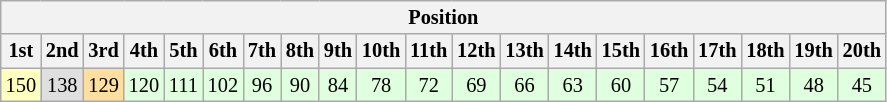<table class="wikitable" style="font-size:85%; text-align:center">
<tr>
<th colspan="26">Position</th>
</tr>
<tr>
<th>1st</th>
<th>2nd</th>
<th>3rd</th>
<th>4th</th>
<th>5th</th>
<th>6th</th>
<th>7th</th>
<th>8th</th>
<th>9th</th>
<th>10th</th>
<th>11th</th>
<th>12th</th>
<th>13th</th>
<th>14th</th>
<th>15th</th>
<th>16th</th>
<th>17th</th>
<th>18th</th>
<th>19th</th>
<th>20th</th>
</tr>
<tr style="background: #dfffdf">
<td style="background: #ffffbf">150</td>
<td style="background: #dfdfdf">138</td>
<td style="background: #ffdf9f">129</td>
<td>120</td>
<td>111</td>
<td>102</td>
<td>96</td>
<td>90</td>
<td>84</td>
<td>78</td>
<td>72</td>
<td>69</td>
<td>66</td>
<td>63</td>
<td>60</td>
<td>57</td>
<td>54</td>
<td>51</td>
<td>48</td>
<td>45</td>
</tr>
</table>
